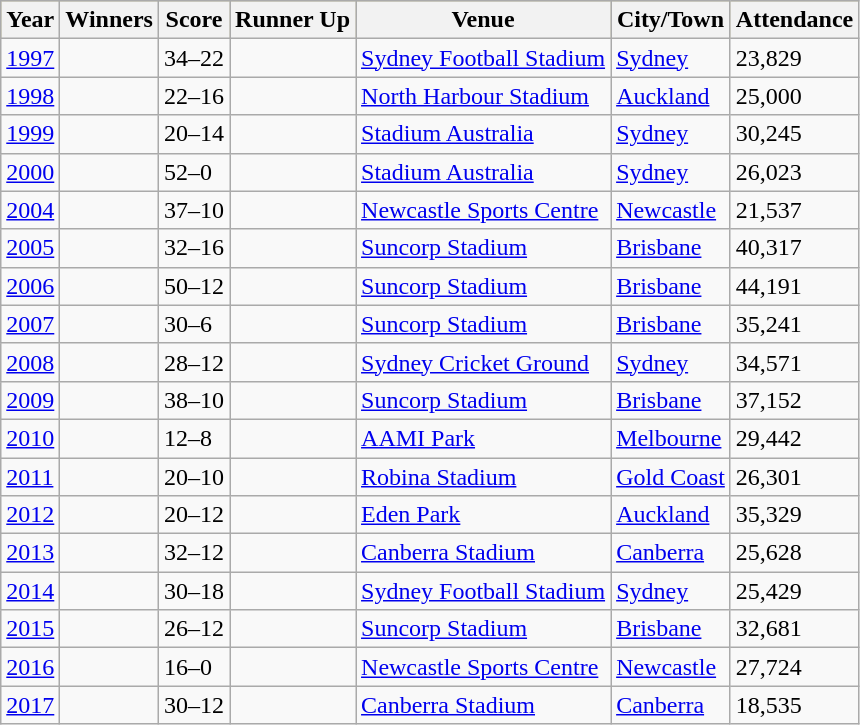<table class="wikitable">
<tr bgcolor=#bdb76b>
<th>Year</th>
<th>Winners</th>
<th>Score</th>
<th>Runner Up</th>
<th>Venue</th>
<th>City/Town</th>
<th>Attendance</th>
</tr>
<tr>
<td><a href='#'>1997</a></td>
<td><strong></strong></td>
<td>34–22</td>
<td></td>
<td><a href='#'>Sydney Football Stadium</a></td>
<td><a href='#'>Sydney</a></td>
<td>23,829</td>
</tr>
<tr>
<td><a href='#'>1998</a></td>
<td><strong></strong></td>
<td>22–16</td>
<td></td>
<td><a href='#'>North Harbour Stadium</a></td>
<td><a href='#'>Auckland</a></td>
<td>25,000</td>
</tr>
<tr>
<td><a href='#'>1999</a></td>
<td><strong></strong></td>
<td>20–14</td>
<td></td>
<td><a href='#'>Stadium Australia</a></td>
<td><a href='#'>Sydney</a></td>
<td>30,245</td>
</tr>
<tr>
<td><a href='#'>2000</a></td>
<td><strong></strong></td>
<td>52–0</td>
<td></td>
<td><a href='#'>Stadium Australia</a></td>
<td><a href='#'>Sydney</a></td>
<td>26,023</td>
</tr>
<tr>
<td><a href='#'>2004</a></td>
<td><strong></strong></td>
<td>37–10</td>
<td></td>
<td><a href='#'>Newcastle Sports Centre</a></td>
<td><a href='#'>Newcastle</a></td>
<td>21,537</td>
</tr>
<tr>
<td><a href='#'>2005</a></td>
<td><strong></strong></td>
<td>32–16</td>
<td></td>
<td><a href='#'>Suncorp Stadium</a></td>
<td><a href='#'>Brisbane</a></td>
<td>40,317</td>
</tr>
<tr>
<td><a href='#'>2006</a></td>
<td><strong></strong></td>
<td>50–12</td>
<td></td>
<td><a href='#'>Suncorp Stadium</a></td>
<td><a href='#'>Brisbane</a></td>
<td>44,191</td>
</tr>
<tr>
<td><a href='#'>2007</a></td>
<td><strong></strong></td>
<td>30–6</td>
<td></td>
<td><a href='#'>Suncorp Stadium</a></td>
<td><a href='#'>Brisbane</a></td>
<td>35,241</td>
</tr>
<tr>
<td><a href='#'>2008</a></td>
<td><strong></strong></td>
<td>28–12</td>
<td></td>
<td><a href='#'>Sydney Cricket Ground</a></td>
<td><a href='#'>Sydney</a></td>
<td>34,571</td>
</tr>
<tr>
<td><a href='#'>2009</a></td>
<td><strong></strong></td>
<td>38–10</td>
<td></td>
<td><a href='#'>Suncorp Stadium</a></td>
<td><a href='#'>Brisbane</a></td>
<td>37,152</td>
</tr>
<tr>
<td><a href='#'>2010</a></td>
<td><strong></strong></td>
<td>12–8</td>
<td></td>
<td><a href='#'>AAMI Park</a></td>
<td><a href='#'>Melbourne</a></td>
<td>29,442</td>
</tr>
<tr>
<td><a href='#'>2011</a></td>
<td><strong></strong></td>
<td>20–10</td>
<td></td>
<td><a href='#'>Robina Stadium</a></td>
<td><a href='#'>Gold Coast</a></td>
<td>26,301</td>
</tr>
<tr>
<td><a href='#'>2012</a></td>
<td><strong></strong></td>
<td>20–12</td>
<td></td>
<td><a href='#'>Eden Park</a></td>
<td><a href='#'>Auckland</a></td>
<td>35,329</td>
</tr>
<tr>
<td><a href='#'>2013</a></td>
<td><strong></strong></td>
<td>32–12</td>
<td></td>
<td><a href='#'>Canberra Stadium</a></td>
<td><a href='#'>Canberra</a></td>
<td>25,628</td>
</tr>
<tr>
<td><a href='#'>2014</a></td>
<td><strong></strong></td>
<td>30–18</td>
<td></td>
<td><a href='#'>Sydney Football Stadium</a></td>
<td><a href='#'>Sydney</a></td>
<td>25,429</td>
</tr>
<tr>
<td><a href='#'>2015</a></td>
<td><strong></strong></td>
<td>26–12</td>
<td></td>
<td><a href='#'>Suncorp Stadium</a></td>
<td><a href='#'>Brisbane</a></td>
<td>32,681</td>
</tr>
<tr>
<td><a href='#'>2016</a></td>
<td><strong></strong></td>
<td>16–0</td>
<td></td>
<td><a href='#'>Newcastle Sports Centre</a></td>
<td><a href='#'>Newcastle</a></td>
<td>27,724</td>
</tr>
<tr>
<td><a href='#'>2017</a></td>
<td><strong></strong></td>
<td>30–12</td>
<td></td>
<td><a href='#'>Canberra Stadium</a></td>
<td><a href='#'>Canberra</a></td>
<td>18,535</td>
</tr>
</table>
